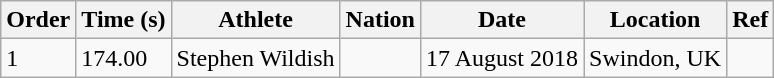<table class="wikitable">
<tr>
<th>Order</th>
<th>Time (s)</th>
<th>Athlete</th>
<th>Nation</th>
<th>Date</th>
<th>Location</th>
<th>Ref</th>
</tr>
<tr>
<td>1</td>
<td>174.00</td>
<td>Stephen Wildish</td>
<td></td>
<td>17 August 2018</td>
<td>Swindon, UK</td>
<td></td>
</tr>
</table>
